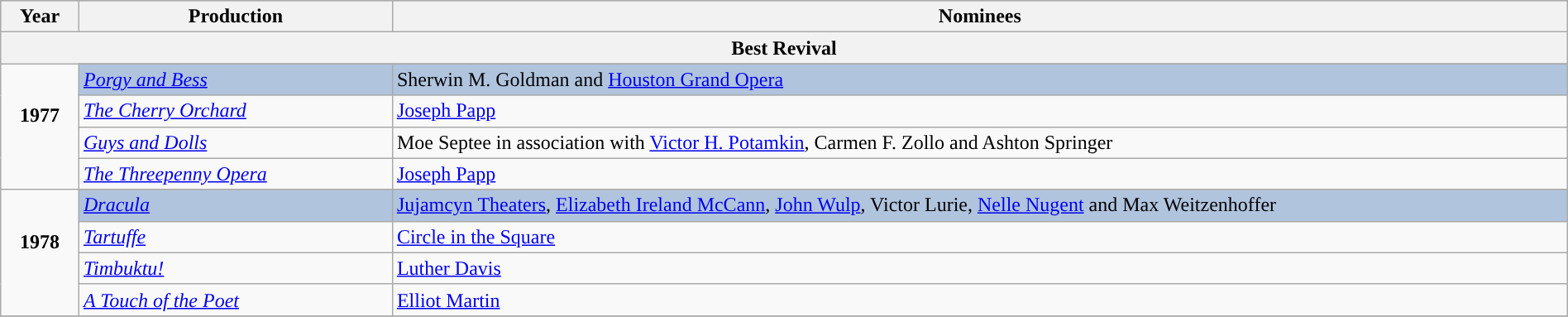<table class="wikitable" style="width:100%;">
<tr style="background:#bebebe;">
<th style="width:5%;">Year</th>
<th style="width:20%;">Production</th>
<th style="width:75%;">Nominees</th>
</tr>
<tr>
<th colspan="5">Best Revival</th>
</tr>
<tr>
<td rowspan="5" align="center"><strong>1977</strong><br><br></td>
</tr>
<tr style="background:#B0C4DE">
<td><em><a href='#'>Porgy and Bess</a></em></td>
<td>Sherwin M. Goldman and <a href='#'>Houston Grand Opera</a></td>
</tr>
<tr>
<td><em><a href='#'>The Cherry Orchard</a></em></td>
<td><a href='#'>Joseph Papp</a></td>
</tr>
<tr>
<td><em><a href='#'>Guys and Dolls</a></em></td>
<td>Moe Septee in association with <a href='#'>Victor H. Potamkin</a>, Carmen F. Zollo and Ashton Springer</td>
</tr>
<tr>
<td><em><a href='#'>The Threepenny Opera</a></em></td>
<td><a href='#'>Joseph Papp</a></td>
</tr>
<tr>
<td rowspan="5" align="center"><strong>1978</strong><br><br></td>
</tr>
<tr style="background:#B0C4DE">
<td><em><a href='#'>Dracula</a></em></td>
<td><a href='#'>Jujamcyn Theaters</a>, <a href='#'>Elizabeth Ireland McCann</a>, <a href='#'>John Wulp</a>, Victor Lurie, <a href='#'>Nelle Nugent</a> and Max Weitzenhoffer</td>
</tr>
<tr>
<td><em><a href='#'>Tartuffe</a></em></td>
<td><a href='#'>Circle in the Square</a></td>
</tr>
<tr>
<td><em><a href='#'>Timbuktu!</a></em></td>
<td><a href='#'>Luther Davis</a></td>
</tr>
<tr>
<td><em><a href='#'>A Touch of the Poet</a></em></td>
<td><a href='#'>Elliot Martin</a></td>
</tr>
<tr>
</tr>
</table>
